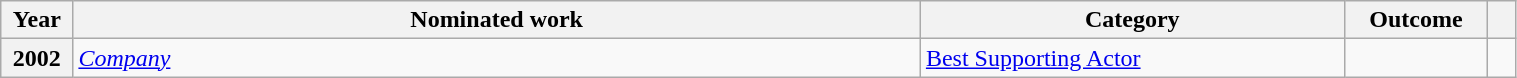<table class="wikitable plainrowheaders" style="width:80%;">
<tr>
<th scope="col" style="width:1%;">Year</th>
<th scope="col" style="width:30%;">Nominated work</th>
<th scope="col" style="width:15%;">Category</th>
<th scope="col" style="width:3%;">Outcome</th>
<th scope="col" style="width:1%;"></th>
</tr>
<tr>
<th scope="row">2002</th>
<td><em><a href='#'>Company</a></em></td>
<td><a href='#'>Best Supporting Actor</a></td>
<td></td>
<td style="text-align:center;"></td>
</tr>
</table>
